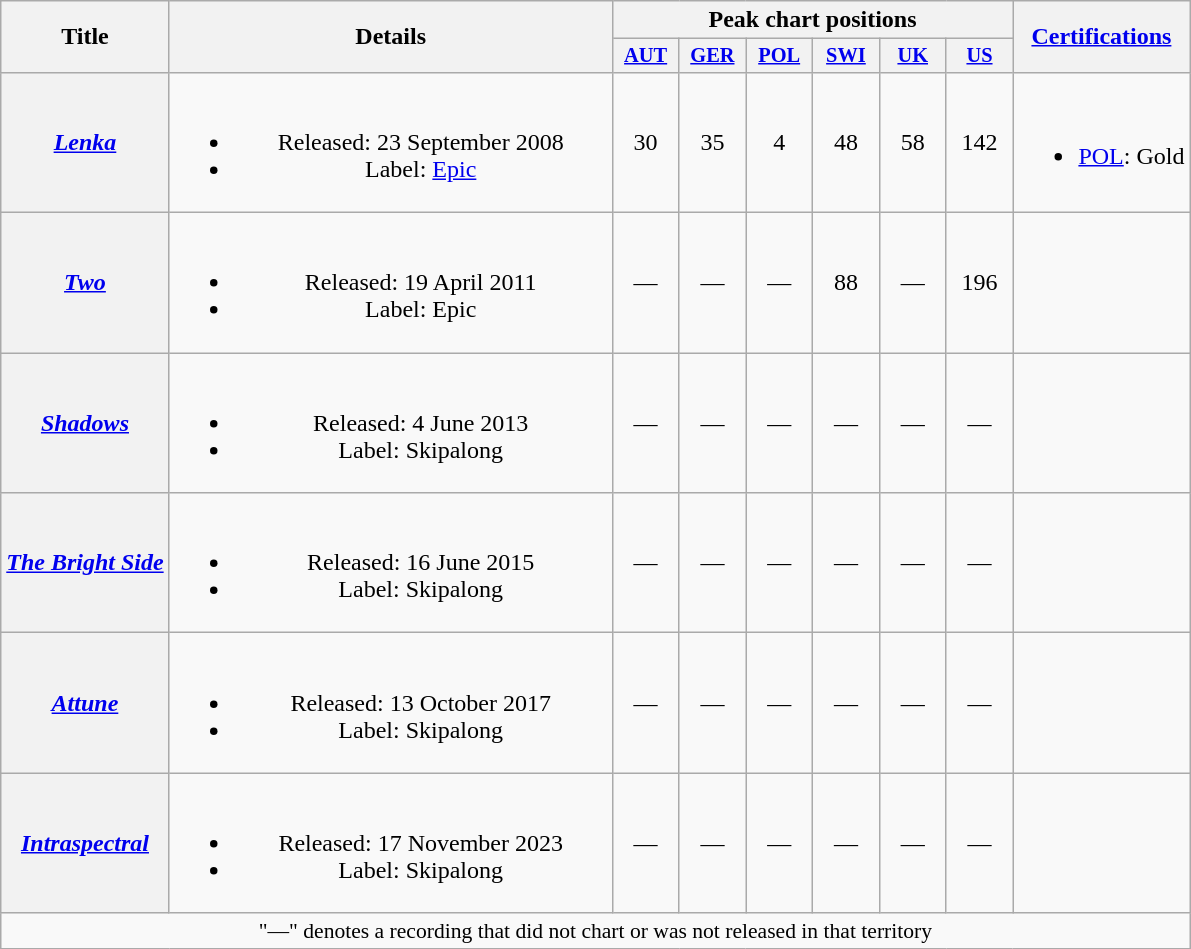<table class="wikitable plainrowheaders" style="text-align:center;">
<tr>
<th rowspan="2">Title</th>
<th rowspan="2" style="width:18em;">Details</th>
<th colspan="6">Peak chart positions</th>
<th rowspan="2"><a href='#'>Certifications</a></th>
</tr>
<tr>
<th style="width:2.8em; font-size:85%"><a href='#'>AUT</a><br></th>
<th style="width:2.8em; font-size:85%"><a href='#'>GER</a><br></th>
<th style="width:2.8em; font-size:85%"><a href='#'>POL</a></th>
<th style="width:2.8em; font-size:85%"><a href='#'>SWI</a><br></th>
<th style="width:2.8em; font-size:85%"><a href='#'>UK</a><br></th>
<th style="width:2.8em; font-size:85%"><a href='#'>US</a><br></th>
</tr>
<tr>
<th scope="row"><em><a href='#'>Lenka</a></em></th>
<td><br><ul><li>Released: 23 September 2008</li><li>Label: <a href='#'>Epic</a></li></ul></td>
<td>30</td>
<td>35</td>
<td>4</td>
<td>48</td>
<td>58</td>
<td>142</td>
<td><br><ul><li><a href='#'>POL</a>: Gold</li></ul></td>
</tr>
<tr>
<th scope="row"><em><a href='#'>Two</a></em></th>
<td><br><ul><li>Released: 19 April 2011</li><li>Label: Epic</li></ul></td>
<td>—</td>
<td>—</td>
<td>—</td>
<td>88</td>
<td>—</td>
<td>196</td>
<td></td>
</tr>
<tr>
<th scope="row"><em><a href='#'>Shadows</a></em></th>
<td><br><ul><li>Released: 4 June 2013</li><li>Label: Skipalong</li></ul></td>
<td>—</td>
<td>—</td>
<td>—</td>
<td>—</td>
<td>—</td>
<td>—</td>
<td></td>
</tr>
<tr>
<th scope="row"><em><a href='#'>The Bright Side</a></em></th>
<td><br><ul><li>Released: 16 June 2015</li><li>Label: Skipalong</li></ul></td>
<td>—</td>
<td>—</td>
<td>—</td>
<td>—</td>
<td>—</td>
<td>—</td>
<td></td>
</tr>
<tr>
<th scope="row"><em><a href='#'>Attune</a></em></th>
<td><br><ul><li>Released: 13 October 2017</li><li>Label: Skipalong</li></ul></td>
<td>—</td>
<td>—</td>
<td>—</td>
<td>—</td>
<td>—</td>
<td>—</td>
<td></td>
</tr>
<tr>
<th scope="row"><em><a href='#'>Intraspectral</a></em></th>
<td><br><ul><li>Released: 17 November 2023</li><li>Label: Skipalong</li></ul></td>
<td>—</td>
<td>—</td>
<td>—</td>
<td>—</td>
<td>—</td>
<td>—</td>
<td></td>
</tr>
<tr>
<td colspan="10" style="font-size:90%">"—" denotes a recording that did not chart or was not released in that territory</td>
</tr>
</table>
